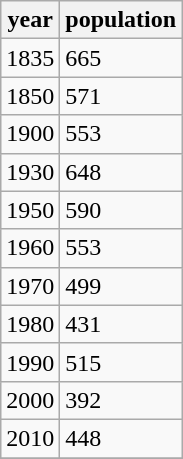<table class="wikitable">
<tr>
<th>year</th>
<th>population</th>
</tr>
<tr>
<td>1835</td>
<td>665</td>
</tr>
<tr>
<td>1850</td>
<td>571</td>
</tr>
<tr>
<td>1900</td>
<td>553</td>
</tr>
<tr>
<td>1930</td>
<td>648</td>
</tr>
<tr>
<td>1950</td>
<td>590</td>
</tr>
<tr>
<td>1960</td>
<td>553</td>
</tr>
<tr>
<td>1970</td>
<td>499</td>
</tr>
<tr>
<td>1980</td>
<td>431</td>
</tr>
<tr>
<td>1990</td>
<td>515</td>
</tr>
<tr>
<td>2000</td>
<td>392</td>
</tr>
<tr>
<td>2010</td>
<td>448</td>
</tr>
<tr>
</tr>
</table>
